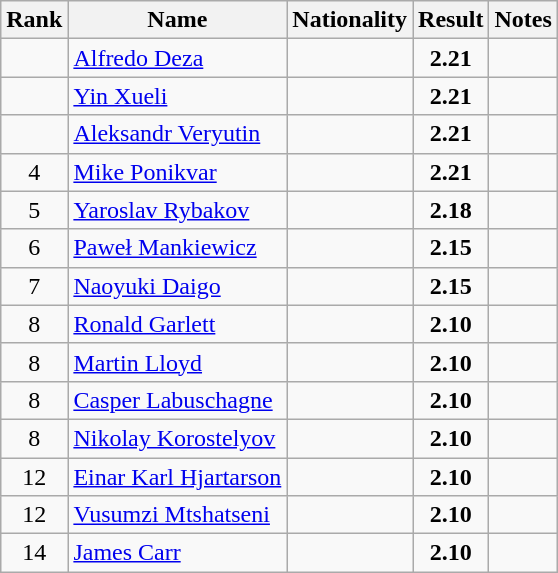<table class="wikitable sortable" style="text-align:center">
<tr>
<th>Rank</th>
<th>Name</th>
<th>Nationality</th>
<th>Result</th>
<th>Notes</th>
</tr>
<tr>
<td></td>
<td align=left><a href='#'>Alfredo Deza</a></td>
<td align=left></td>
<td><strong>2.21</strong></td>
<td></td>
</tr>
<tr>
<td></td>
<td align=left><a href='#'>Yin Xueli</a></td>
<td align=left></td>
<td><strong>2.21</strong></td>
<td></td>
</tr>
<tr>
<td></td>
<td align=left><a href='#'>Aleksandr Veryutin</a></td>
<td align=left></td>
<td><strong>2.21</strong></td>
<td></td>
</tr>
<tr>
<td>4</td>
<td align=left><a href='#'>Mike Ponikvar</a></td>
<td align=left></td>
<td><strong>2.21</strong></td>
<td></td>
</tr>
<tr>
<td>5</td>
<td align=left><a href='#'>Yaroslav Rybakov</a></td>
<td align=left></td>
<td><strong>2.18</strong></td>
<td></td>
</tr>
<tr>
<td>6</td>
<td align=left><a href='#'>Paweł Mankiewicz</a></td>
<td align=left></td>
<td><strong>2.15</strong></td>
<td></td>
</tr>
<tr>
<td>7</td>
<td align=left><a href='#'>Naoyuki Daigo</a></td>
<td align=left></td>
<td><strong>2.15</strong></td>
<td></td>
</tr>
<tr>
<td>8</td>
<td align=left><a href='#'>Ronald Garlett</a></td>
<td align=left></td>
<td><strong>2.10</strong></td>
<td></td>
</tr>
<tr>
<td>8</td>
<td align=left><a href='#'>Martin Lloyd</a></td>
<td align=left></td>
<td><strong>2.10</strong></td>
<td></td>
</tr>
<tr>
<td>8</td>
<td align=left><a href='#'>Casper Labuschagne</a></td>
<td align=left></td>
<td><strong>2.10</strong></td>
<td></td>
</tr>
<tr>
<td>8</td>
<td align=left><a href='#'>Nikolay Korostelyov</a></td>
<td align=left></td>
<td><strong>2.10</strong></td>
<td></td>
</tr>
<tr>
<td>12</td>
<td align=left><a href='#'>Einar Karl Hjartarson</a></td>
<td align=left></td>
<td><strong>2.10</strong></td>
<td></td>
</tr>
<tr>
<td>12</td>
<td align=left><a href='#'>Vusumzi Mtshatseni</a></td>
<td align=left></td>
<td><strong>2.10</strong></td>
<td></td>
</tr>
<tr>
<td>14</td>
<td align=left><a href='#'>James Carr</a></td>
<td align=left></td>
<td><strong>2.10</strong></td>
<td></td>
</tr>
</table>
